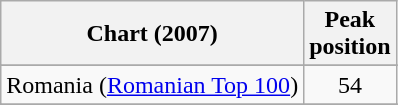<table class="wikitable sortable">
<tr>
<th>Chart (2007)</th>
<th>Peak<br>position</th>
</tr>
<tr>
</tr>
<tr>
<td>Romania (<a href='#'>Romanian Top 100</a>)</td>
<td style="text-align:center;">54</td>
</tr>
<tr>
</tr>
<tr>
</tr>
<tr>
</tr>
</table>
